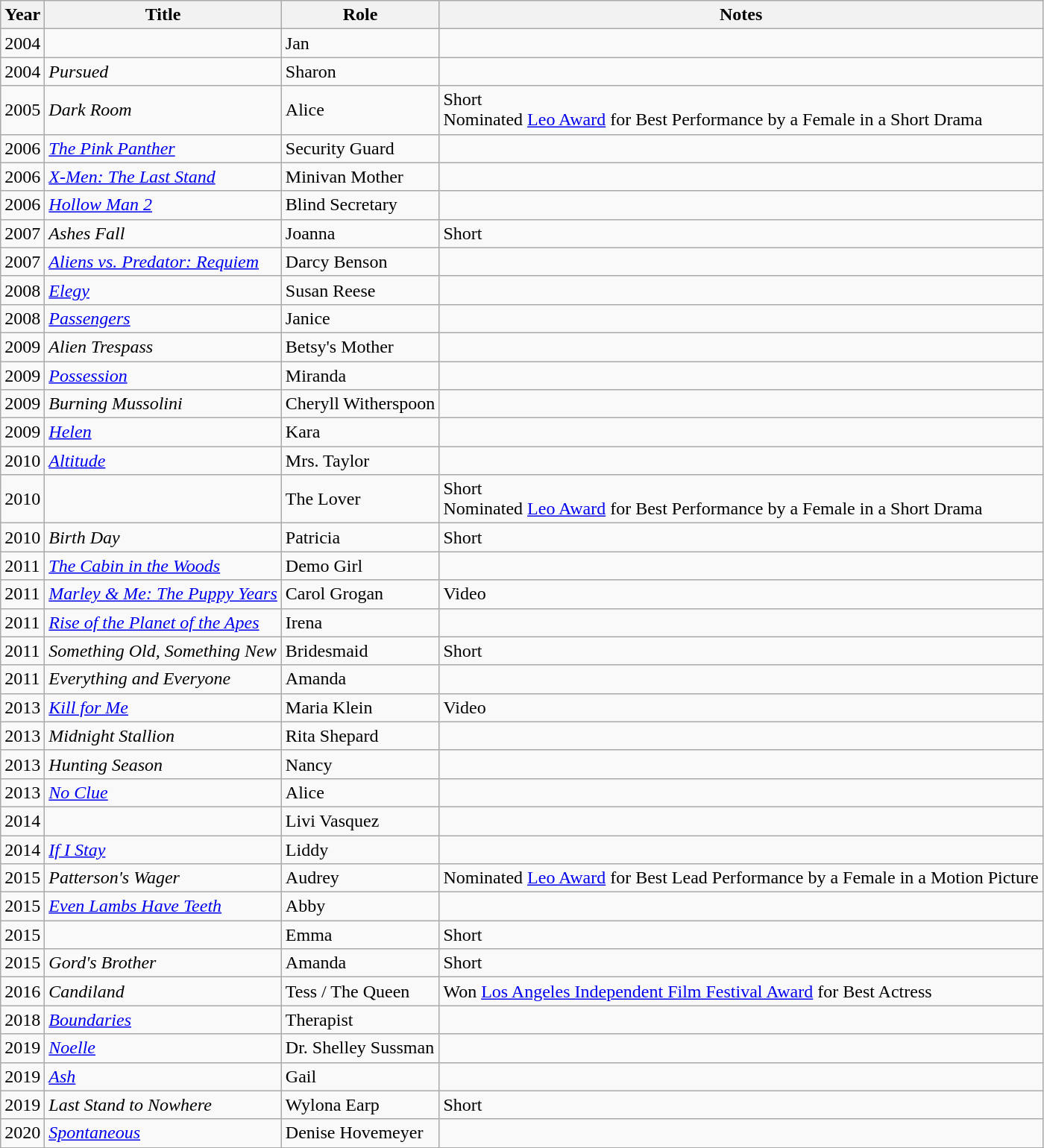<table class="wikitable sortable">
<tr>
<th>Year</th>
<th>Title</th>
<th>Role</th>
<th class="unsortable">Notes</th>
</tr>
<tr>
<td>2004</td>
<td><em></em></td>
<td>Jan</td>
<td></td>
</tr>
<tr>
<td>2004</td>
<td><em>Pursued</em></td>
<td>Sharon</td>
<td></td>
</tr>
<tr>
<td>2005</td>
<td><em>Dark Room</em></td>
<td>Alice</td>
<td>Short<br>Nominated  <a href='#'>Leo Award</a> for Best Performance by a Female in a Short Drama</td>
</tr>
<tr>
<td>2006</td>
<td data-sort-value="Pink Panther, The"><em><a href='#'>The Pink Panther</a></em></td>
<td>Security Guard</td>
<td></td>
</tr>
<tr>
<td>2006</td>
<td><em><a href='#'>X-Men: The Last Stand</a></em></td>
<td>Minivan Mother</td>
<td></td>
</tr>
<tr>
<td>2006</td>
<td><em><a href='#'>Hollow Man 2</a></em></td>
<td>Blind Secretary</td>
<td></td>
</tr>
<tr>
<td>2007</td>
<td><em>Ashes Fall</em></td>
<td>Joanna</td>
<td>Short</td>
</tr>
<tr>
<td>2007</td>
<td><em><a href='#'>Aliens vs. Predator: Requiem</a></em></td>
<td>Darcy Benson</td>
<td></td>
</tr>
<tr>
<td>2008</td>
<td><em><a href='#'>Elegy</a></em></td>
<td>Susan Reese</td>
<td></td>
</tr>
<tr>
<td>2008</td>
<td><em><a href='#'>Passengers</a></em></td>
<td>Janice</td>
<td></td>
</tr>
<tr>
<td>2009</td>
<td><em>Alien Trespass</em></td>
<td>Betsy's Mother</td>
<td></td>
</tr>
<tr>
<td>2009</td>
<td><em><a href='#'>Possession</a></em></td>
<td>Miranda</td>
<td></td>
</tr>
<tr>
<td>2009</td>
<td><em>Burning Mussolini</em></td>
<td>Cheryll Witherspoon</td>
<td></td>
</tr>
<tr>
<td>2009</td>
<td><em><a href='#'>Helen</a></em></td>
<td>Kara</td>
<td></td>
</tr>
<tr>
<td>2010</td>
<td><em><a href='#'>Altitude</a></em></td>
<td>Mrs. Taylor</td>
<td></td>
</tr>
<tr>
<td>2010</td>
<td><em></em></td>
<td>The Lover</td>
<td>Short<br>Nominated  <a href='#'>Leo Award</a> for Best Performance by a Female in a Short Drama</td>
</tr>
<tr>
<td>2010</td>
<td><em>Birth Day</em></td>
<td>Patricia</td>
<td>Short</td>
</tr>
<tr>
<td>2011</td>
<td data-sort-value="Cabin in the Woods, The"><em><a href='#'>The Cabin in the Woods</a></em></td>
<td>Demo Girl</td>
<td></td>
</tr>
<tr>
<td>2011</td>
<td><em><a href='#'>Marley & Me: The Puppy Years</a></em></td>
<td>Carol Grogan</td>
<td>Video</td>
</tr>
<tr>
<td>2011</td>
<td><em><a href='#'>Rise of the Planet of the Apes</a></em></td>
<td>Irena</td>
<td></td>
</tr>
<tr>
<td>2011</td>
<td><em>Something Old, Something New</em></td>
<td>Bridesmaid</td>
<td>Short</td>
</tr>
<tr>
<td>2011</td>
<td><em>Everything and Everyone</em></td>
<td>Amanda</td>
<td></td>
</tr>
<tr>
<td>2013</td>
<td><em><a href='#'>Kill for Me</a></em></td>
<td>Maria Klein</td>
<td>Video</td>
</tr>
<tr>
<td>2013</td>
<td><em>Midnight Stallion</em></td>
<td>Rita Shepard</td>
<td></td>
</tr>
<tr>
<td>2013</td>
<td><em>Hunting Season</em></td>
<td>Nancy</td>
<td></td>
</tr>
<tr>
<td>2013</td>
<td><em><a href='#'>No Clue</a></em></td>
<td>Alice</td>
<td></td>
</tr>
<tr>
<td>2014</td>
<td><em></em></td>
<td>Livi Vasquez</td>
<td></td>
</tr>
<tr>
<td>2014</td>
<td><em><a href='#'>If I Stay</a></em></td>
<td>Liddy</td>
<td></td>
</tr>
<tr>
<td>2015</td>
<td><em>Patterson's Wager</em></td>
<td>Audrey</td>
<td>Nominated  <a href='#'>Leo Award</a> for Best Lead Performance by a Female in a Motion Picture</td>
</tr>
<tr>
<td>2015</td>
<td><em><a href='#'>Even Lambs Have Teeth</a></em></td>
<td>Abby</td>
<td></td>
</tr>
<tr>
<td>2015</td>
<td><em></em></td>
<td>Emma</td>
<td>Short</td>
</tr>
<tr>
<td>2015</td>
<td><em>Gord's Brother</em></td>
<td>Amanda</td>
<td>Short</td>
</tr>
<tr>
<td>2016</td>
<td><em>Candiland</em></td>
<td>Tess / The Queen</td>
<td>Won  <a href='#'>Los Angeles Independent Film Festival Award</a> for Best Actress</td>
</tr>
<tr>
<td>2018</td>
<td><em><a href='#'>Boundaries</a></em></td>
<td>Therapist</td>
<td></td>
</tr>
<tr>
<td>2019</td>
<td><em><a href='#'>Noelle</a></em></td>
<td>Dr. Shelley Sussman</td>
<td></td>
</tr>
<tr>
<td>2019</td>
<td><em><a href='#'>Ash</a></em></td>
<td>Gail</td>
<td></td>
</tr>
<tr>
<td>2019</td>
<td><em>Last Stand to Nowhere</em></td>
<td>Wylona Earp</td>
<td>Short</td>
</tr>
<tr>
<td>2020</td>
<td><em><a href='#'>Spontaneous</a></em></td>
<td>Denise Hovemeyer</td>
<td></td>
</tr>
</table>
